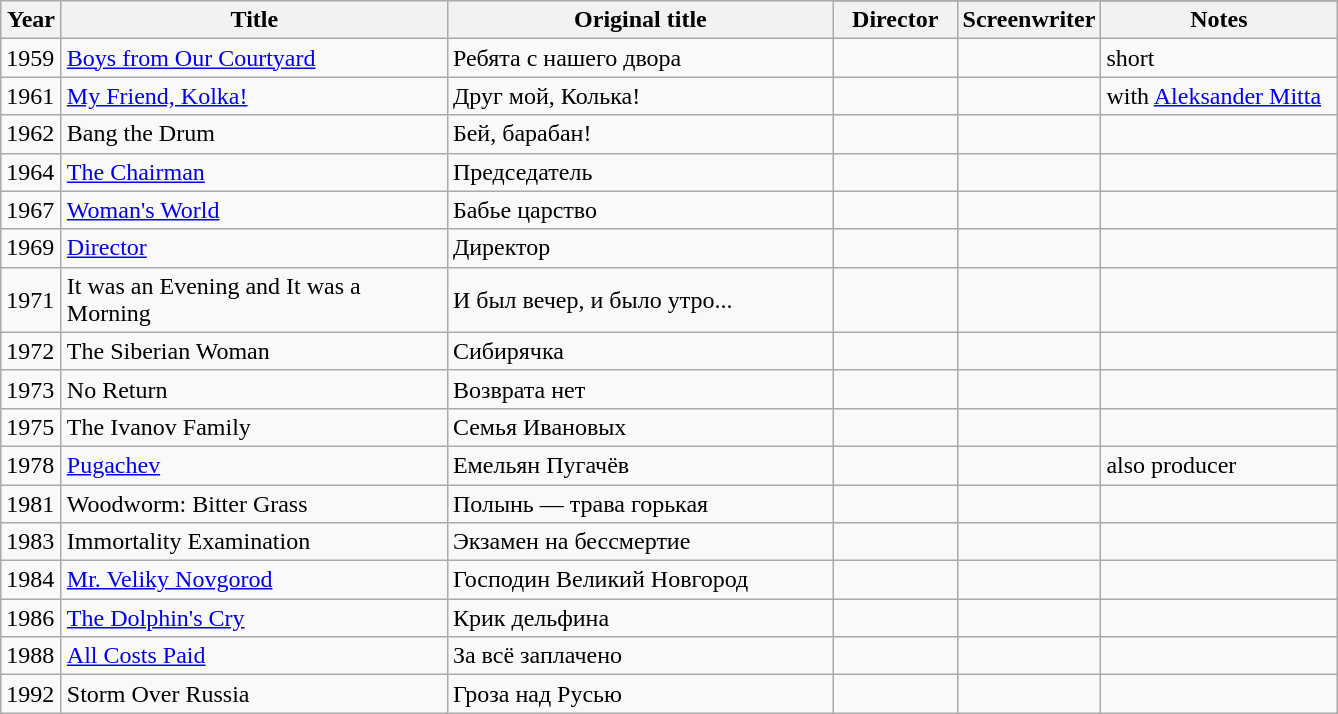<table class="wikitable" style="margin-right: 0;">
<tr>
<th rowspan="2" width="33">Year</th>
<th rowspan="2" width="250">Title</th>
<th rowspan="2" width="250">Original title</th>
</tr>
<tr>
<th width="75">Director</th>
<th width="75">Screenwriter</th>
<th width="150">Notes</th>
</tr>
<tr>
<td>1959</td>
<td><a href='#'>Boys from Our Courtyard</a></td>
<td>Ребята с нашего двора</td>
<td></td>
<td></td>
<td>short</td>
</tr>
<tr>
<td>1961</td>
<td><a href='#'>My Friend, Kolka!</a></td>
<td>Друг мой, Колька!</td>
<td></td>
<td></td>
<td>with <a href='#'>Aleksander Mitta</a></td>
</tr>
<tr>
<td>1962</td>
<td>Bang the Drum</td>
<td>Бей, барабан!</td>
<td></td>
<td></td>
<td></td>
</tr>
<tr>
<td>1964</td>
<td><a href='#'>The Chairman</a></td>
<td>Председатель</td>
<td></td>
<td></td>
<td></td>
</tr>
<tr>
<td>1967</td>
<td><a href='#'>Woman's World</a></td>
<td>Бабье царство</td>
<td></td>
<td></td>
<td></td>
</tr>
<tr>
<td>1969</td>
<td><a href='#'>Director</a></td>
<td>Директор</td>
<td></td>
<td></td>
<td></td>
</tr>
<tr>
<td>1971</td>
<td>It was an Evening and  It was a Morning</td>
<td>И был вечер, и было утро...</td>
<td></td>
<td></td>
<td></td>
</tr>
<tr>
<td>1972</td>
<td>The Siberian Woman</td>
<td>Сибирячка</td>
<td></td>
<td></td>
<td></td>
</tr>
<tr>
<td>1973</td>
<td>No Return</td>
<td>Возврата нет</td>
<td></td>
<td></td>
<td></td>
</tr>
<tr>
<td>1975</td>
<td>The Ivanov Family</td>
<td>Семья Ивановых</td>
<td></td>
<td></td>
<td></td>
</tr>
<tr>
<td>1978</td>
<td><a href='#'>Pugachev</a></td>
<td>Емельян Пугачёв</td>
<td></td>
<td></td>
<td>also producer</td>
</tr>
<tr>
<td>1981</td>
<td>Woodworm: Bitter Grass</td>
<td>Полынь — трава горькая</td>
<td></td>
<td></td>
<td></td>
</tr>
<tr>
<td>1983</td>
<td>Immortality  Examination</td>
<td>Экзамен на бессмертие</td>
<td></td>
<td></td>
<td></td>
</tr>
<tr>
<td>1984</td>
<td><a href='#'>Mr. Veliky Novgorod</a></td>
<td>Господин Великий Новгород</td>
<td></td>
<td></td>
<td></td>
</tr>
<tr>
<td>1986</td>
<td><a href='#'>The Dolphin's Cry</a></td>
<td>Крик дельфина</td>
<td></td>
<td></td>
<td></td>
</tr>
<tr>
<td>1988</td>
<td><a href='#'>All Costs Paid</a></td>
<td>За всё заплачено</td>
<td></td>
<td></td>
<td></td>
</tr>
<tr>
<td>1992</td>
<td>Storm Over Russia</td>
<td>Гроза над Русью</td>
<td></td>
<td></td>
<td></td>
</tr>
</table>
